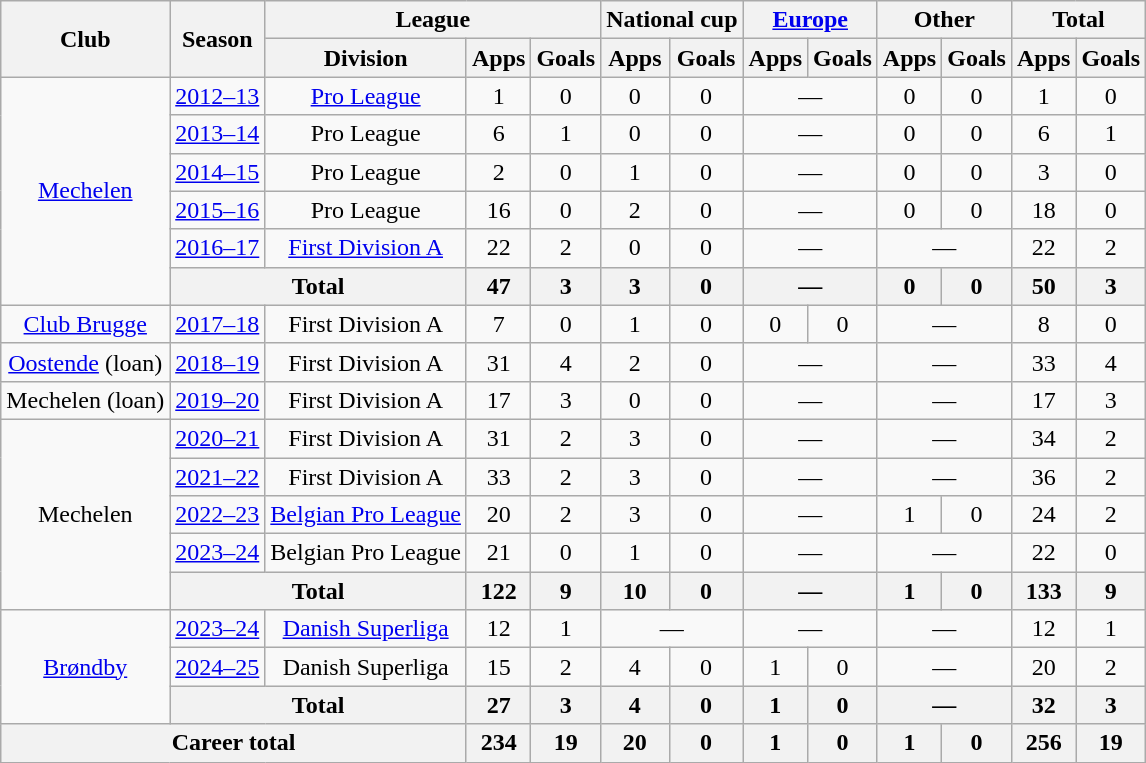<table class="wikitable" style="text-align:center">
<tr>
<th rowspan="2">Club</th>
<th rowspan="2">Season</th>
<th colspan="3">League</th>
<th colspan="2">National cup</th>
<th colspan="2"><a href='#'>Europe</a></th>
<th colspan="2">Other</th>
<th colspan="2">Total</th>
</tr>
<tr>
<th>Division</th>
<th>Apps</th>
<th>Goals</th>
<th>Apps</th>
<th>Goals</th>
<th>Apps</th>
<th>Goals</th>
<th>Apps</th>
<th>Goals</th>
<th>Apps</th>
<th>Goals</th>
</tr>
<tr>
<td rowspan="6"><a href='#'>Mechelen</a></td>
<td><a href='#'>2012–13</a></td>
<td><a href='#'>Pro League</a></td>
<td>1</td>
<td>0</td>
<td>0</td>
<td>0</td>
<td colspan="2">—</td>
<td>0</td>
<td>0</td>
<td>1</td>
<td>0</td>
</tr>
<tr>
<td><a href='#'>2013–14</a></td>
<td>Pro League</td>
<td>6</td>
<td>1</td>
<td>0</td>
<td>0</td>
<td colspan="2">—</td>
<td>0</td>
<td>0</td>
<td>6</td>
<td>1</td>
</tr>
<tr>
<td><a href='#'>2014–15</a></td>
<td>Pro League</td>
<td>2</td>
<td>0</td>
<td>1</td>
<td>0</td>
<td colspan="2">—</td>
<td>0</td>
<td>0</td>
<td>3</td>
<td>0</td>
</tr>
<tr>
<td><a href='#'>2015–16</a></td>
<td>Pro League</td>
<td>16</td>
<td>0</td>
<td>2</td>
<td>0</td>
<td colspan="2">—</td>
<td>0</td>
<td>0</td>
<td>18</td>
<td>0</td>
</tr>
<tr>
<td><a href='#'>2016–17</a></td>
<td><a href='#'>First Division A</a></td>
<td>22</td>
<td>2</td>
<td>0</td>
<td>0</td>
<td colspan="2">—</td>
<td colspan="2">—</td>
<td>22</td>
<td>2</td>
</tr>
<tr>
<th colspan="2">Total</th>
<th>47</th>
<th>3</th>
<th>3</th>
<th>0</th>
<th colspan="2">—</th>
<th>0</th>
<th>0</th>
<th>50</th>
<th>3</th>
</tr>
<tr>
<td><a href='#'>Club Brugge</a></td>
<td><a href='#'>2017–18</a></td>
<td>First Division A</td>
<td>7</td>
<td>0</td>
<td>1</td>
<td>0</td>
<td>0</td>
<td>0</td>
<td colspan="2">—</td>
<td>8</td>
<td>0</td>
</tr>
<tr>
<td><a href='#'>Oostende</a> (loan)</td>
<td><a href='#'>2018–19</a></td>
<td>First Division A</td>
<td>31</td>
<td>4</td>
<td>2</td>
<td>0</td>
<td colspan="2">—</td>
<td colspan="2">—</td>
<td>33</td>
<td>4</td>
</tr>
<tr>
<td>Mechelen (loan)</td>
<td><a href='#'>2019–20</a></td>
<td>First Division A</td>
<td>17</td>
<td>3</td>
<td>0</td>
<td>0</td>
<td colspan="2">—</td>
<td colspan="2">—</td>
<td>17</td>
<td>3</td>
</tr>
<tr>
<td rowspan="5">Mechelen</td>
<td><a href='#'>2020–21</a></td>
<td>First Division A</td>
<td>31</td>
<td>2</td>
<td>3</td>
<td>0</td>
<td colspan="2">—</td>
<td colspan="2">—</td>
<td>34</td>
<td>2</td>
</tr>
<tr>
<td><a href='#'>2021–22</a></td>
<td>First Division A</td>
<td>33</td>
<td>2</td>
<td>3</td>
<td>0</td>
<td colspan="2">—</td>
<td colspan="2">—</td>
<td>36</td>
<td>2</td>
</tr>
<tr>
<td><a href='#'>2022–23</a></td>
<td><a href='#'>Belgian Pro League</a></td>
<td>20</td>
<td>2</td>
<td>3</td>
<td>0</td>
<td colspan="2">—</td>
<td>1</td>
<td>0</td>
<td>24</td>
<td>2</td>
</tr>
<tr>
<td><a href='#'>2023–24</a></td>
<td>Belgian Pro League</td>
<td>21</td>
<td>0</td>
<td>1</td>
<td>0</td>
<td colspan="2">—</td>
<td colspan="2">—</td>
<td>22</td>
<td>0</td>
</tr>
<tr>
<th colspan="2">Total</th>
<th>122</th>
<th>9</th>
<th>10</th>
<th>0</th>
<th colspan="2">—</th>
<th>1</th>
<th>0</th>
<th>133</th>
<th>9</th>
</tr>
<tr>
<td rowspan="3"><a href='#'>Brøndby</a></td>
<td><a href='#'>2023–24</a></td>
<td><a href='#'>Danish Superliga</a></td>
<td>12</td>
<td>1</td>
<td colspan="2">—</td>
<td colspan="2">—</td>
<td colspan="2">—</td>
<td>12</td>
<td>1</td>
</tr>
<tr>
<td><a href='#'>2024–25</a></td>
<td>Danish Superliga</td>
<td>15</td>
<td>2</td>
<td>4</td>
<td>0</td>
<td>1</td>
<td>0</td>
<td colspan="2">—</td>
<td>20</td>
<td>2</td>
</tr>
<tr>
<th colspan="2">Total</th>
<th>27</th>
<th>3</th>
<th>4</th>
<th>0</th>
<th>1</th>
<th>0</th>
<th colspan="2">—</th>
<th>32</th>
<th>3</th>
</tr>
<tr>
<th colspan="3">Career total</th>
<th>234</th>
<th>19</th>
<th>20</th>
<th>0</th>
<th>1</th>
<th>0</th>
<th>1</th>
<th>0</th>
<th>256</th>
<th>19</th>
</tr>
</table>
